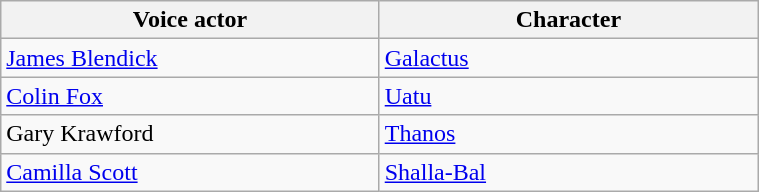<table class="wikitable sortable" style="width:40%;">
<tr>
<th style="width:50%;">Voice actor</th>
<th style="width:50%;">Character</th>
</tr>
<tr>
<td><a href='#'>James Blendick</a></td>
<td><a href='#'>Galactus</a></td>
</tr>
<tr>
<td><a href='#'>Colin Fox</a></td>
<td><a href='#'>Uatu</a></td>
</tr>
<tr>
<td>Gary Krawford</td>
<td><a href='#'>Thanos</a></td>
</tr>
<tr>
<td><a href='#'>Camilla Scott</a></td>
<td><a href='#'>Shalla-Bal</a></td>
</tr>
</table>
